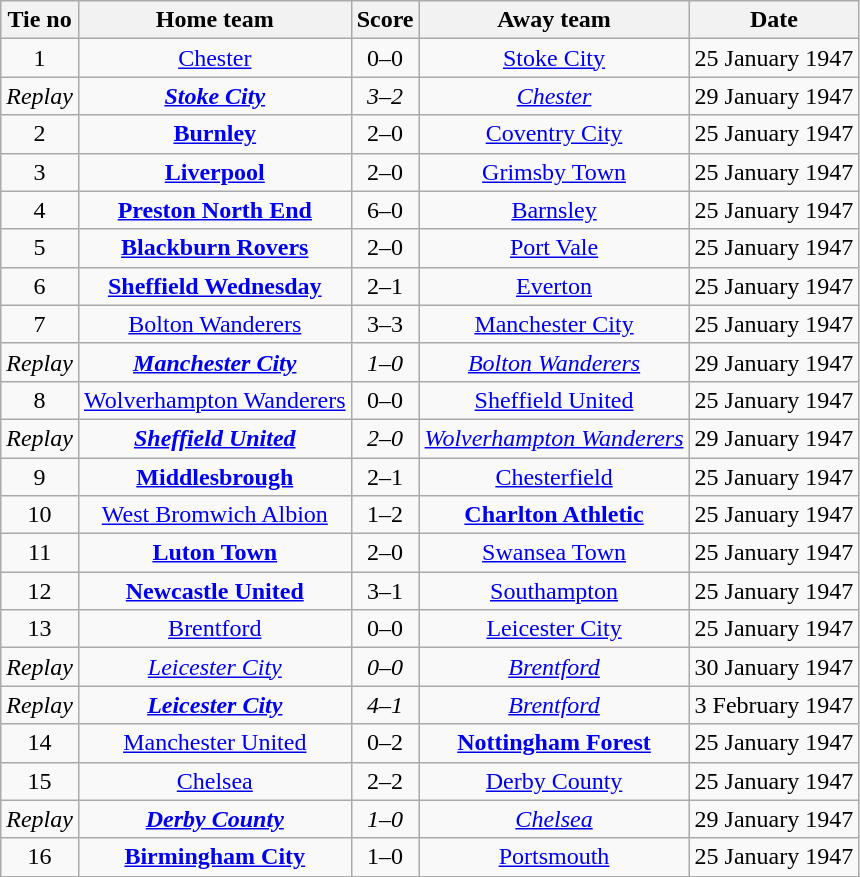<table class="wikitable" style="text-align: center">
<tr>
<th>Tie no</th>
<th>Home team</th>
<th>Score</th>
<th>Away team</th>
<th>Date</th>
</tr>
<tr>
<td>1</td>
<td><a href='#'>Chester</a></td>
<td>0–0</td>
<td><a href='#'>Stoke City</a></td>
<td>25 January 1947</td>
</tr>
<tr>
<td><em>Replay</em></td>
<td><strong><em><a href='#'>Stoke City</a></em></strong></td>
<td><em>3–2</em></td>
<td><em><a href='#'>Chester</a></em></td>
<td>29 January 1947</td>
</tr>
<tr>
<td>2</td>
<td><strong><a href='#'>Burnley</a></strong></td>
<td>2–0</td>
<td><a href='#'>Coventry City</a></td>
<td>25 January 1947</td>
</tr>
<tr>
<td>3</td>
<td><strong><a href='#'>Liverpool</a></strong></td>
<td>2–0</td>
<td><a href='#'>Grimsby Town</a></td>
<td>25 January 1947</td>
</tr>
<tr>
<td>4</td>
<td><strong><a href='#'>Preston North End</a></strong></td>
<td>6–0</td>
<td><a href='#'>Barnsley</a></td>
<td>25 January 1947</td>
</tr>
<tr>
<td>5</td>
<td><strong><a href='#'>Blackburn Rovers</a></strong></td>
<td>2–0</td>
<td><a href='#'>Port Vale</a></td>
<td>25 January 1947</td>
</tr>
<tr>
<td>6</td>
<td><strong><a href='#'>Sheffield Wednesday</a></strong></td>
<td>2–1</td>
<td><a href='#'>Everton</a></td>
<td>25 January 1947</td>
</tr>
<tr>
<td>7</td>
<td><a href='#'>Bolton Wanderers</a></td>
<td>3–3</td>
<td><a href='#'>Manchester City</a></td>
<td>25 January 1947</td>
</tr>
<tr>
<td><em>Replay</em></td>
<td><strong><em><a href='#'>Manchester City</a></em></strong></td>
<td><em>1–0</em></td>
<td><em><a href='#'>Bolton Wanderers</a></em></td>
<td>29 January 1947</td>
</tr>
<tr>
<td>8</td>
<td><a href='#'>Wolverhampton Wanderers</a></td>
<td>0–0</td>
<td><a href='#'>Sheffield United</a></td>
<td>25 January 1947</td>
</tr>
<tr>
<td><em>Replay</em></td>
<td><strong><em><a href='#'>Sheffield United</a></em></strong></td>
<td><em>2–0</em></td>
<td><em><a href='#'>Wolverhampton Wanderers</a></em></td>
<td>29 January 1947</td>
</tr>
<tr>
<td>9</td>
<td><strong><a href='#'>Middlesbrough</a></strong></td>
<td>2–1</td>
<td><a href='#'>Chesterfield</a></td>
<td>25 January 1947</td>
</tr>
<tr>
<td>10</td>
<td><a href='#'>West Bromwich Albion</a></td>
<td>1–2</td>
<td><strong><a href='#'>Charlton Athletic</a></strong></td>
<td>25 January 1947</td>
</tr>
<tr>
<td>11</td>
<td><strong><a href='#'>Luton Town</a></strong></td>
<td>2–0</td>
<td><a href='#'>Swansea Town</a></td>
<td>25 January 1947</td>
</tr>
<tr>
<td>12</td>
<td><strong><a href='#'>Newcastle United</a></strong></td>
<td>3–1</td>
<td><a href='#'>Southampton</a></td>
<td>25 January 1947</td>
</tr>
<tr>
<td>13</td>
<td><a href='#'>Brentford</a></td>
<td>0–0</td>
<td><a href='#'>Leicester City</a></td>
<td>25 January 1947</td>
</tr>
<tr>
<td><em>Replay</em></td>
<td><em><a href='#'>Leicester City</a></em></td>
<td><em>0–0</em></td>
<td><em><a href='#'>Brentford</a></em></td>
<td>30 January 1947</td>
</tr>
<tr>
<td><em>Replay</em></td>
<td><strong><em><a href='#'>Leicester City</a></em></strong></td>
<td><em>4–1</em></td>
<td><em><a href='#'>Brentford</a></em></td>
<td>3 February 1947</td>
</tr>
<tr>
<td>14</td>
<td><a href='#'>Manchester United</a></td>
<td>0–2</td>
<td><strong><a href='#'>Nottingham Forest</a></strong></td>
<td>25 January 1947</td>
</tr>
<tr>
<td>15</td>
<td><a href='#'>Chelsea</a></td>
<td>2–2</td>
<td><a href='#'>Derby County</a></td>
<td>25 January 1947</td>
</tr>
<tr>
<td><em>Replay</em></td>
<td><strong><em><a href='#'>Derby County</a></em></strong></td>
<td><em>1–0</em></td>
<td><em><a href='#'>Chelsea</a></em></td>
<td>29 January 1947</td>
</tr>
<tr>
<td>16</td>
<td><strong><a href='#'>Birmingham City</a></strong></td>
<td>1–0</td>
<td><a href='#'>Portsmouth</a></td>
<td>25 January 1947</td>
</tr>
</table>
